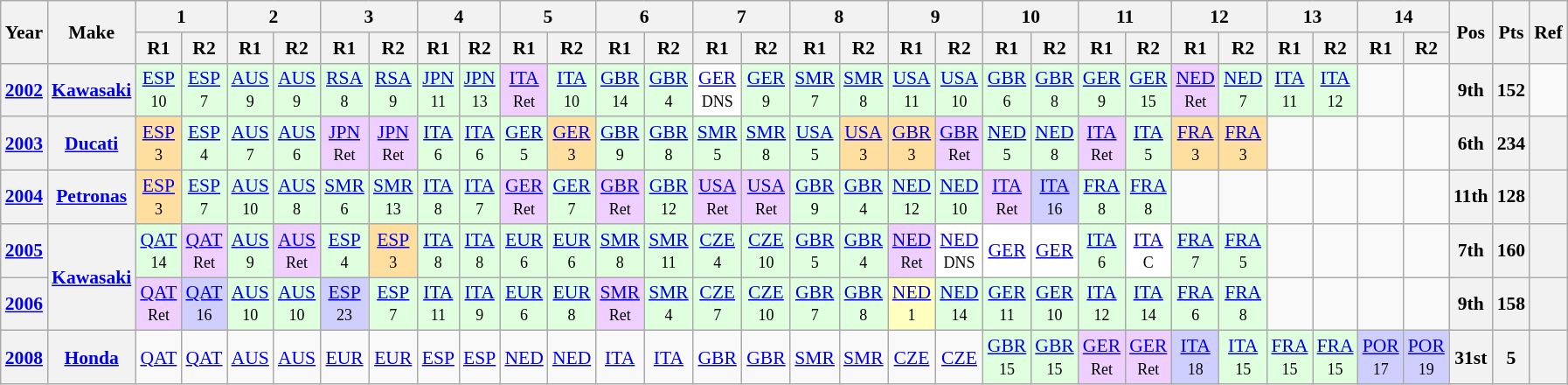<table class="wikitable" style="text-align:center; font-size:90%">
<tr>
<th valign="middle" rowspan=2>Year</th>
<th valign="middle" rowspan=2>Make</th>
<th colspan=2>1</th>
<th colspan=2>2</th>
<th colspan=2>3</th>
<th colspan=2>4</th>
<th colspan=2>5</th>
<th colspan=2>6</th>
<th colspan=2>7</th>
<th colspan=2>8</th>
<th colspan=2>9</th>
<th colspan=2>10</th>
<th colspan=2>11</th>
<th colspan=2>12</th>
<th colspan=2>13</th>
<th colspan=2>14</th>
<th rowspan=2>Pos</th>
<th rowspan=2>Pts</th>
<th rowspan=2>Ref</th>
</tr>
<tr>
<th>R1</th>
<th>R2</th>
<th>R1</th>
<th>R2</th>
<th>R1</th>
<th>R2</th>
<th>R1</th>
<th>R2</th>
<th>R1</th>
<th>R2</th>
<th>R1</th>
<th>R2</th>
<th>R1</th>
<th>R2</th>
<th>R1</th>
<th>R2</th>
<th>R1</th>
<th>R2</th>
<th>R1</th>
<th>R2</th>
<th>R1</th>
<th>R2</th>
<th>R1</th>
<th>R2</th>
<th>R1</th>
<th>R2</th>
<th>R1</th>
<th>R2</th>
</tr>
<tr>
<th><a href='#'>2002</a></th>
<th><a href='#'>Kawasaki</a></th>
<td style="background:#DFFFDF;"><a href='#'>ESP</a><br><small>10</small></td>
<td style="background:#DFFFDF;"><a href='#'>ESP</a><br><small>7</small></td>
<td style="background:#DFFFDF;"><a href='#'>AUS</a><br><small>9</small></td>
<td style="background:#DFFFDF;"><a href='#'>AUS</a><br><small>9</small></td>
<td style="background:#DFFFDF;"><a href='#'>RSA</a><br><small>8</small></td>
<td style="background:#DFFFDF;"><a href='#'>RSA</a><br><small>9</small></td>
<td style="background:#DFFFDF;"><a href='#'>JPN</a><br><small>11</small></td>
<td style="background:#DFFFDF;"><a href='#'>JPN</a><br><small>13</small></td>
<td style="background:#EFCFFF;"><a href='#'>ITA</a><br><small>Ret</small></td>
<td style="background:#DFFFDF;"><a href='#'>ITA</a><br><small>10</small></td>
<td style="background:#DFFFDF;"><a href='#'>GBR</a><br><small>14</small></td>
<td style="background:#DFFFDF;"><a href='#'>GBR</a><br><small>4</small></td>
<td style="background:#FFFFFF;"><a href='#'>GER</a><br><small>DNS</small></td>
<td style="background:#DFFFDF;"><a href='#'>GER</a><br><small>9</small></td>
<td style="background:#DFFFDF;"><a href='#'>SMR</a><br><small>7</small></td>
<td style="background:#DFFFDF;"><a href='#'>SMR</a><br><small>8</small></td>
<td style="background:#DFFFDF;"><a href='#'>USA</a><br><small>11</small></td>
<td style="background:#DFFFDF;"><a href='#'>USA</a><br><small>10</small></td>
<td style="background:#DFFFDF;"><a href='#'>GBR</a><br><small>6</small></td>
<td style="background:#DFFFDF;"><a href='#'>GBR</a><br><small>8</small></td>
<td style="background:#DFFFDF;"><a href='#'>GER</a><br><small>9</small></td>
<td style="background:#DFFFDF;"><a href='#'>GER</a><br><small>15</small></td>
<td style="background:#EFCFFF;"><a href='#'>NED</a><br><small>Ret</small></td>
<td style="background:#DFFFDF;"><a href='#'>NED</a><br><small>7</small></td>
<td style="background:#DFFFDF;"><a href='#'>ITA</a><br><small>11</small></td>
<td style="background:#DFFFDF;"><a href='#'>ITA</a><br><small>12</small></td>
<td></td>
<td></td>
<th>9th</th>
<th>152</th>
<td></td>
</tr>
<tr>
<th><a href='#'>2003</a></th>
<th><a href='#'>Ducati</a></th>
<td style="background:#FFDF9F;"><a href='#'>ESP</a><br><small>3</small></td>
<td style="background:#DFFFDF;"><a href='#'>ESP</a><br><small>4</small></td>
<td style="background:#DFFFDF;"><a href='#'>AUS</a><br><small>7</small></td>
<td style="background:#DFFFDF;"><a href='#'>AUS</a><br><small>6</small></td>
<td style="background:#EFCFFF;"><a href='#'>JPN</a><br><small>Ret</small></td>
<td style="background:#EFCFFF;"><a href='#'>JPN</a><br><small>Ret</small></td>
<td style="background:#DFFFDF;"><a href='#'>ITA</a><br><small>6</small></td>
<td style="background:#DFFFDF;"><a href='#'>ITA</a><br><small>6</small></td>
<td style="background:#DFFFDF;"><a href='#'>GER</a><br><small>5</small></td>
<td style="background:#FFDF9F;"><a href='#'>GER</a><br><small>3</small></td>
<td style="background:#DFFFDF;"><a href='#'>GBR</a><br><small>9</small></td>
<td style="background:#DFFFDF;"><a href='#'>GBR</a><br><small>8</small></td>
<td style="background:#DFFFDF;"><a href='#'>SMR</a><br><small>5</small></td>
<td style="background:#DFFFDF;"><a href='#'>SMR</a><br><small>8</small></td>
<td style="background:#DFFFDF;"><a href='#'>USA</a><br><small>5</small></td>
<td style="background:#FFDF9F;"><a href='#'>USA</a><br><small>3</small></td>
<td style="background:#FFDF9F;"><a href='#'>GBR</a><br><small>3</small></td>
<td style="background:#EFCFFF;"><a href='#'>GBR</a><br><small>Ret</small></td>
<td style="background:#DFFFDF;"><a href='#'>NED</a><br><small>5</small></td>
<td style="background:#DFFFDF;"><a href='#'>NED</a><br><small>8</small></td>
<td style="background:#EFCFFF;"><a href='#'>ITA</a><br><small>Ret</small></td>
<td style="background:#DFFFDF;"><a href='#'>ITA</a><br><small>5</small></td>
<td style="background:#FFDF9F;"><a href='#'>FRA</a><br><small>3</small></td>
<td style="background:#FFDF9F;"><a href='#'>FRA</a><br><small>3</small></td>
<td></td>
<td></td>
<td></td>
<td></td>
<th>6th</th>
<th>234</th>
<th></th>
</tr>
<tr>
<th><a href='#'>2004</a></th>
<th><a href='#'>Petronas</a></th>
<td style="background:#FFDF9F;"><a href='#'>ESP</a><br><small>3</small></td>
<td style="background:#DFFFDF;"><a href='#'>ESP</a><br><small>7</small></td>
<td style="background:#DFFFDF;"><a href='#'>AUS</a><br><small>10</small></td>
<td style="background:#DFFFDF;"><a href='#'>AUS</a><br><small>8</small></td>
<td style="background:#DFFFDF;"><a href='#'>SMR</a><br><small>6</small></td>
<td style="background:#DFFFDF;"><a href='#'>SMR</a><br><small>13</small></td>
<td style="background:#DFFFDF;"><a href='#'>ITA</a><br><small>8</small></td>
<td style="background:#DFFFDF;"><a href='#'>ITA</a><br><small>7</small></td>
<td style="background:#EFCFFF;"><a href='#'>GER</a><br><small>Ret</small></td>
<td style="background:#DFFFDF;"><a href='#'>GER</a><br><small>7</small></td>
<td style="background:#EFCFFF;"><a href='#'>GBR</a><br><small>Ret</small></td>
<td style="background:#DFFFDF;"><a href='#'>GBR</a><br><small>12</small></td>
<td style="background:#EFCFFF;"><a href='#'>USA</a><br><small>Ret</small></td>
<td style="background:#EFCFFF;"><a href='#'>USA</a><br><small>Ret</small></td>
<td style="background:#DFFFDF;"><a href='#'>GBR</a><br><small>9</small></td>
<td style="background:#DFFFDF;"><a href='#'>GBR</a><br><small>4</small></td>
<td style="background:#DFFFDF;"><a href='#'>NED</a><br><small>12</small></td>
<td style="background:#DFFFDF;"><a href='#'>NED</a><br><small>10</small></td>
<td style="background:#EFCFFF;"><a href='#'>ITA</a><br><small>Ret</small></td>
<td style="background:#CFCFFF;"><a href='#'>ITA</a><br><small>16</small></td>
<td style="background:#DFFFDF;"><a href='#'>FRA</a><br><small>8</small></td>
<td style="background:#DFFFDF;"><a href='#'>FRA</a><br><small>8</small></td>
<td></td>
<td></td>
<td></td>
<td></td>
<td></td>
<td></td>
<th>11th</th>
<th>128</th>
<th></th>
</tr>
<tr>
<th><a href='#'>2005</a></th>
<th rowspan=2><a href='#'>Kawasaki</a></th>
<td style="background:#DFFFDF;"><a href='#'>QAT</a><br><small>14</small></td>
<td style="background:#EFCFFF;"><a href='#'>QAT</a><br><small>Ret</small></td>
<td style="background:#DFFFDF;"><a href='#'>AUS</a><br><small>9</small></td>
<td style="background:#EFCFFF;"><a href='#'>AUS</a><br><small>Ret</small></td>
<td style="background:#DFFFDF;"><a href='#'>ESP</a><br><small>4</small></td>
<td style="background:#FFDF9F;"><a href='#'>ESP</a><br><small>3</small></td>
<td style="background:#DFFFDF;"><a href='#'>ITA</a><br><small>8</small></td>
<td style="background:#DFFFDF;"><a href='#'>ITA</a><br><small>8</small></td>
<td style="background:#DFFFDF;"><a href='#'>EUR</a><br><small>6</small></td>
<td style="background:#DFFFDF;"><a href='#'>EUR</a><br><small>6</small></td>
<td style="background:#DFFFDF;"><a href='#'>SMR</a><br><small>8</small></td>
<td style="background:#DFFFDF;"><a href='#'>SMR</a><br><small>11</small></td>
<td style="background:#DFFFDF;"><a href='#'>CZE</a><br><small>4</small></td>
<td style="background:#DFFFDF;"><a href='#'>CZE</a><br><small>10</small></td>
<td style="background:#DFFFDF;"><a href='#'>GBR</a><br><small>5</small></td>
<td style="background:#DFFFDF;"><a href='#'>GBR</a><br><small>4</small></td>
<td style="background:#EFCFFF;"><a href='#'>NED</a><br><small>Ret</small></td>
<td style="background:#FFFFFF;"><a href='#'>NED</a><br><small>DNS</small></td>
<td style="background:#FFFFFF;"><a href='#'>GER</a><br><small></small></td>
<td style="background:#FFFFFF;"><a href='#'>GER</a><br><small></small></td>
<td style="background:#DFFFDF;"><a href='#'>ITA</a><br><small>6</small></td>
<td style="background:#FFFFFF;"><a href='#'>ITA</a><br><small>C</small></td>
<td style="background:#DFFFDF;"><a href='#'>FRA</a><br><small>7</small></td>
<td style="background:#DFFFDF;"><a href='#'>FRA</a><br><small>5</small></td>
<td></td>
<td></td>
<td></td>
<td></td>
<th>7th</th>
<th>160</th>
<th></th>
</tr>
<tr>
<th><a href='#'>2006</a></th>
<td style="background:#EFCFFF;"><a href='#'>QAT</a><br><small>Ret</small></td>
<td style="background:#CFCFFF;"><a href='#'>QAT</a><br><small>16</small></td>
<td style="background:#DFFFDF;"><a href='#'>AUS</a><br><small>10</small></td>
<td style="background:#DFFFDF;"><a href='#'>AUS</a><br><small>10</small></td>
<td style="background:#CFCFFF;"><a href='#'>ESP</a><br><small>23</small></td>
<td style="background:#DFFFDF;"><a href='#'>ESP</a><br><small>7</small></td>
<td style="background:#DFFFDF;"><a href='#'>ITA</a><br><small>11</small></td>
<td style="background:#DFFFDF;"><a href='#'>ITA</a><br><small>9</small></td>
<td style="background:#DFFFDF;"><a href='#'>EUR</a><br><small>6</small></td>
<td style="background:#DFFFDF;"><a href='#'>EUR</a><br><small>8</small></td>
<td style="background:#EFCFFF;"><a href='#'>SMR</a><br><small>Ret</small></td>
<td style="background:#DFFFDF;"><a href='#'>SMR</a><br><small>4</small></td>
<td style="background:#DFFFDF;"><a href='#'>CZE</a><br><small>7</small></td>
<td style="background:#DFFFDF;"><a href='#'>CZE</a><br><small>10</small></td>
<td style="background:#DFFFDF;"><a href='#'>GBR</a><br><small>7</small></td>
<td style="background:#DFFFDF;"><a href='#'>GBR</a><br><small>8</small></td>
<td style="background:#FFFFBF;"><a href='#'>NED</a><br><small>1</small></td>
<td style="background:#DFFFDF;"><a href='#'>NED</a><br><small>14</small></td>
<td style="background:#DFFFDF;"><a href='#'>GER</a><br><small>11</small></td>
<td style="background:#DFFFDF;"><a href='#'>GER</a><br><small>10</small></td>
<td style="background:#DFFFDF;"><a href='#'>ITA</a><br><small>12</small></td>
<td style="background:#DFFFDF;"><a href='#'>ITA</a><br><small>14</small></td>
<td style="background:#DFFFDF;"><a href='#'>FRA</a><br><small>6</small></td>
<td style="background:#DFFFDF;"><a href='#'>FRA</a><br><small>8</small></td>
<td></td>
<td></td>
<td></td>
<td></td>
<th>9th</th>
<th>158</th>
<th></th>
</tr>
<tr>
<th><a href='#'>2008</a></th>
<th><a href='#'>Honda</a></th>
<td><a href='#'>QAT</a></td>
<td><a href='#'>QAT</a></td>
<td><a href='#'>AUS</a></td>
<td><a href='#'>AUS</a></td>
<td><a href='#'>EUR</a></td>
<td><a href='#'>EUR</a></td>
<td><a href='#'>ESP</a></td>
<td><a href='#'>ESP</a></td>
<td><a href='#'>NED</a></td>
<td><a href='#'>NED</a></td>
<td><a href='#'>ITA</a></td>
<td><a href='#'>ITA</a></td>
<td><a href='#'>GBR</a></td>
<td><a href='#'>GBR</a></td>
<td><a href='#'>SMR</a></td>
<td><a href='#'>SMR</a></td>
<td><a href='#'>CZE</a></td>
<td><a href='#'>CZE</a></td>
<td style="background:#DFFFDF;"><a href='#'>GBR</a><br><small>15</small></td>
<td style="background:#DFFFDF;"><a href='#'>GBR</a><br><small>15</small></td>
<td style="background:#EFCFFF;"><a href='#'>GER</a><br><small>Ret</small></td>
<td style="background:#EFCFFF;"><a href='#'>GER</a><br><small>Ret</small></td>
<td style="background:#CFCFFF;"><a href='#'>ITA</a><br><small>18</small></td>
<td style="background:#DFFFDF;"><a href='#'>ITA</a><br><small>15</small></td>
<td style="background:#DFFFDF;"><a href='#'>FRA</a><br><small>15</small></td>
<td style="background:#DFFFDF;"><a href='#'>FRA</a><br><small>15</small></td>
<td style="background:#CFCFFF;"><a href='#'>POR</a><br><small>17</small></td>
<td style="background:#CFCFFF;"><a href='#'>POR</a><br><small>19</small></td>
<th>31st</th>
<th>5</th>
<th></th>
</tr>
</table>
